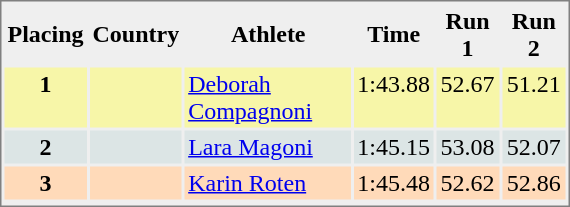<table style="border-style:solid;border-width:1px;border-color:#808080;background-color:#EFEFEF" cellspacing="2" cellpadding="2" width="380px">
<tr bgcolor="#EFEFEF">
<th>Placing</th>
<th>Country</th>
<th>Athlete</th>
<th>Time</th>
<th>Run 1</th>
<th>Run 2</th>
</tr>
<tr align="center" valign="top" bgcolor="#F7F6A8">
<th>1</th>
<td></td>
<td align="left"><a href='#'>Deborah Compagnoni</a></td>
<td align="left">1:43.88</td>
<td>52.67</td>
<td>51.21</td>
</tr>
<tr align="center" valign="top" bgcolor="#DCE5E5">
<th>2</th>
<td></td>
<td align="left"><a href='#'>Lara Magoni</a></td>
<td align="left">1:45.15</td>
<td>53.08</td>
<td>52.07</td>
</tr>
<tr align="center" valign="top" bgcolor="#FFDAB9">
<th>3</th>
<td></td>
<td align="left"><a href='#'>Karin Roten</a></td>
<td align="left">1:45.48</td>
<td>52.62</td>
<td>52.86</td>
</tr>
<tr align="center" valign="top" bgcolor="#FFFFFF">
</tr>
</table>
